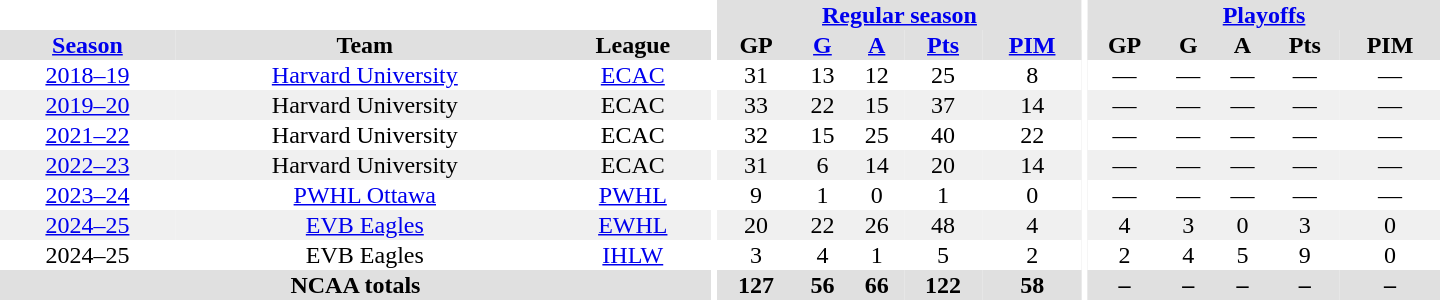<table border="0" cellpadding="1" cellspacing="0" style="text-align:center; width:60em">
<tr bgcolor="#e0e0e0">
<th colspan="3" bgcolor="#ffffff"></th>
<th rowspan="97" bgcolor="#ffffff"></th>
<th colspan="5"><a href='#'>Regular season</a></th>
<th rowspan="97" bgcolor="#ffffff"></th>
<th colspan="5"><a href='#'>Playoffs</a></th>
</tr>
<tr bgcolor="#e0e0e0">
<th><a href='#'>Season</a></th>
<th>Team</th>
<th>League</th>
<th>GP</th>
<th><a href='#'>G</a></th>
<th><a href='#'>A</a></th>
<th><a href='#'>Pts</a></th>
<th><a href='#'>PIM</a></th>
<th>GP</th>
<th>G</th>
<th>A</th>
<th>Pts</th>
<th>PIM</th>
</tr>
<tr>
<td><a href='#'>2018–19</a></td>
<td><a href='#'>Harvard University</a></td>
<td><a href='#'>ECAC</a></td>
<td>31</td>
<td>13</td>
<td>12</td>
<td>25</td>
<td>8</td>
<td>—</td>
<td>—</td>
<td>—</td>
<td>—</td>
<td>—</td>
</tr>
<tr bgcolor="#f0f0f0">
<td><a href='#'>2019–20</a></td>
<td>Harvard University</td>
<td>ECAC</td>
<td>33</td>
<td>22</td>
<td>15</td>
<td>37</td>
<td>14</td>
<td>—</td>
<td>—</td>
<td>—</td>
<td>—</td>
<td>—</td>
</tr>
<tr>
<td><a href='#'>2021–22</a></td>
<td>Harvard University</td>
<td>ECAC</td>
<td>32</td>
<td>15</td>
<td>25</td>
<td>40</td>
<td>22</td>
<td>—</td>
<td>—</td>
<td>—</td>
<td>—</td>
<td>—</td>
</tr>
<tr bgcolor="#f0f0f0">
<td><a href='#'>2022–23</a></td>
<td>Harvard University</td>
<td>ECAC</td>
<td>31</td>
<td>6</td>
<td>14</td>
<td>20</td>
<td>14</td>
<td>—</td>
<td>—</td>
<td>—</td>
<td>—</td>
<td>—</td>
</tr>
<tr>
<td><a href='#'>2023–24</a></td>
<td><a href='#'>PWHL Ottawa</a></td>
<td><a href='#'>PWHL</a></td>
<td>9</td>
<td>1</td>
<td>0</td>
<td>1</td>
<td>0</td>
<td>—</td>
<td>—</td>
<td>—</td>
<td>—</td>
<td>—</td>
</tr>
<tr bgcolor="#f0f0f0">
<td><a href='#'>2024–25</a></td>
<td><a href='#'>EVB Eagles</a></td>
<td><a href='#'>EWHL</a></td>
<td>20</td>
<td>22</td>
<td>26</td>
<td>48</td>
<td>4</td>
<td>4</td>
<td>3</td>
<td>0</td>
<td>3</td>
<td>0</td>
</tr>
<tr>
<td>2024–25</td>
<td>EVB Eagles</td>
<td><a href='#'>IHLW</a></td>
<td>3</td>
<td>4</td>
<td>1</td>
<td>5</td>
<td>2</td>
<td>2</td>
<td>4</td>
<td>5</td>
<td>9</td>
<td>0</td>
</tr>
<tr bgcolor="#e0e0e0">
<th colspan="3">NCAA totals</th>
<th>127</th>
<th>56</th>
<th>66</th>
<th>122</th>
<th>58</th>
<th>–</th>
<th>–</th>
<th>–</th>
<th>–</th>
<th>–</th>
</tr>
</table>
